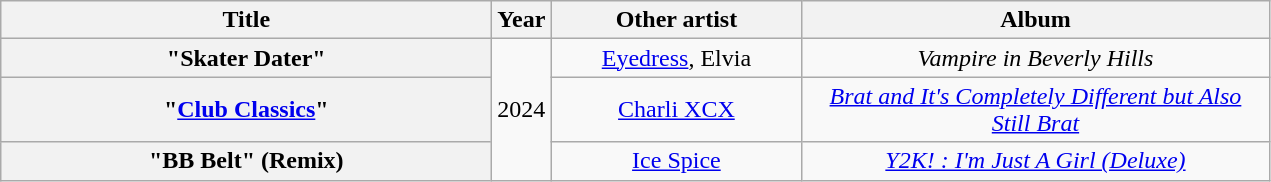<table class="wikitable plainrowheaders" style="text-align:center;">
<tr>
<th scope="col" style="width:20em;">Title</th>
<th scope="col">Year</th>
<th scope="col" style="width:10em;">Other artist</th>
<th scope="col" style="width:19em;">Album</th>
</tr>
<tr>
<th scope="row">"Skater Dater"</th>
<td rowspan="3">2024</td>
<td><a href='#'>Eyedress</a>, Elvia</td>
<td><em>Vampire in Beverly Hills</em></td>
</tr>
<tr>
<th scope="row">"<a href='#'>Club Classics</a>"</th>
<td><a href='#'>Charli XCX</a></td>
<td><em><a href='#'>Brat and It's Completely Different but Also Still Brat</a></em></td>
</tr>
<tr>
<th scope="row">"BB Belt" (Remix)</th>
<td><a href='#'>Ice Spice</a></td>
<td><em><a href='#'>Y2K! : I'm Just A Girl (Deluxe)</a></em></td>
</tr>
</table>
